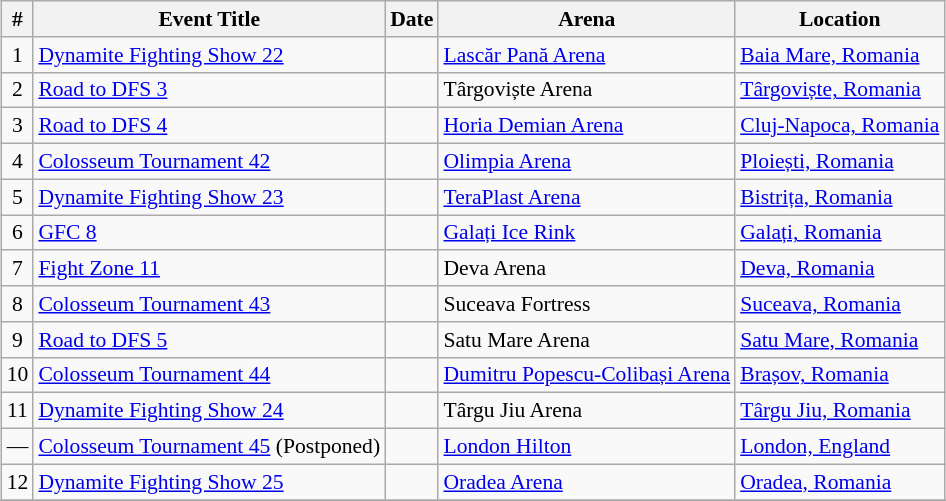<table class="sortable wikitable succession-box" style="margin:1.0em auto; font-size:90%;">
<tr>
<th scope="col">#</th>
<th scope="col">Event Title</th>
<th scope="col">Date</th>
<th scope="col">Arena</th>
<th scope="col">Location</th>
</tr>
<tr>
<td align=center>1</td>
<td><a href='#'>Dynamite Fighting Show 22</a></td>
<td></td>
<td><a href='#'>Lascăr Pană Arena</a></td>
<td><a href='#'>Baia Mare, Romania</a></td>
</tr>
<tr>
<td align=center>2</td>
<td><a href='#'>Road to DFS 3</a></td>
<td></td>
<td>Târgoviște Arena</td>
<td><a href='#'>Târgoviște, Romania</a></td>
</tr>
<tr>
<td align=center>3</td>
<td><a href='#'>Road to DFS 4</a></td>
<td></td>
<td><a href='#'>Horia Demian Arena</a></td>
<td><a href='#'>Cluj-Napoca, Romania</a></td>
</tr>
<tr>
<td align=center>4</td>
<td><a href='#'>Colosseum Tournament 42</a></td>
<td></td>
<td><a href='#'>Olimpia Arena</a></td>
<td><a href='#'>Ploiești, Romania</a></td>
</tr>
<tr>
<td align=center>5</td>
<td><a href='#'>Dynamite Fighting Show 23</a></td>
<td></td>
<td><a href='#'>TeraPlast Arena</a></td>
<td><a href='#'>Bistrița, Romania</a></td>
</tr>
<tr>
<td align=center>6</td>
<td><a href='#'>GFC 8</a></td>
<td></td>
<td><a href='#'>Galați Ice Rink</a></td>
<td><a href='#'>Galați, Romania</a></td>
</tr>
<tr>
<td align=center>7</td>
<td><a href='#'>Fight Zone 11</a></td>
<td></td>
<td>Deva Arena</td>
<td><a href='#'>Deva, Romania</a></td>
</tr>
<tr>
<td align=center>8</td>
<td><a href='#'>Colosseum Tournament 43</a></td>
<td></td>
<td>Suceava Fortress</td>
<td><a href='#'>Suceava, Romania</a></td>
</tr>
<tr>
<td align=center>9</td>
<td><a href='#'>Road to DFS 5</a></td>
<td></td>
<td>Satu Mare Arena</td>
<td><a href='#'>Satu Mare, Romania</a></td>
</tr>
<tr>
<td align=center>10</td>
<td><a href='#'>Colosseum Tournament 44</a></td>
<td></td>
<td><a href='#'>Dumitru Popescu-Colibași Arena</a></td>
<td><a href='#'>Brașov, Romania</a></td>
</tr>
<tr>
<td align=center>11</td>
<td><a href='#'>Dynamite Fighting Show 24</a></td>
<td></td>
<td>Târgu Jiu Arena</td>
<td><a href='#'>Târgu Jiu, Romania</a></td>
</tr>
<tr>
<td align=center>—</td>
<td><a href='#'>Colosseum Tournament 45</a> (Postponed)</td>
<td></td>
<td><a href='#'>London Hilton</a></td>
<td><a href='#'>London, England</a></td>
</tr>
<tr>
<td align=center>12</td>
<td><a href='#'>Dynamite Fighting Show 25</a></td>
<td></td>
<td><a href='#'>Oradea Arena</a></td>
<td><a href='#'>Oradea, Romania</a></td>
</tr>
<tr>
</tr>
</table>
